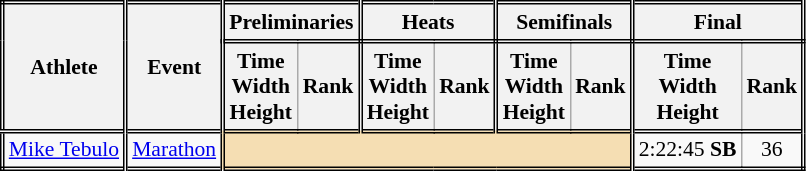<table class=wikitable style="font-size:90%; border: double;">
<tr>
<th rowspan="2" style="border-right:double">Athlete</th>
<th rowspan="2" style="border-right:double">Event</th>
<th colspan="2" style="border-right:double; border-bottom:double;">Preliminaries</th>
<th colspan="2" style="border-right:double; border-bottom:double;">Heats</th>
<th colspan="2" style="border-right:double; border-bottom:double;">Semifinals</th>
<th colspan="2" style="border-right:double; border-bottom:double;">Final</th>
</tr>
<tr>
<th>Time<br>Width<br>Height</th>
<th style="border-right:double">Rank</th>
<th>Time<br>Width<br>Height</th>
<th style="border-right:double">Rank</th>
<th>Time<br>Width<br>Height</th>
<th style="border-right:double">Rank</th>
<th>Time<br>Width<br>Height</th>
<th style="border-right:double">Rank</th>
</tr>
<tr style="border-top: double;">
<td style="border-right:double"><a href='#'>Mike Tebulo</a></td>
<td style="border-right:double"><a href='#'>Marathon</a></td>
<td style="border-right:double" colspan= 6 bgcolor="wheat"></td>
<td align=center>2:22:45 <strong>SB</strong></td>
<td align=center>36</td>
</tr>
</table>
